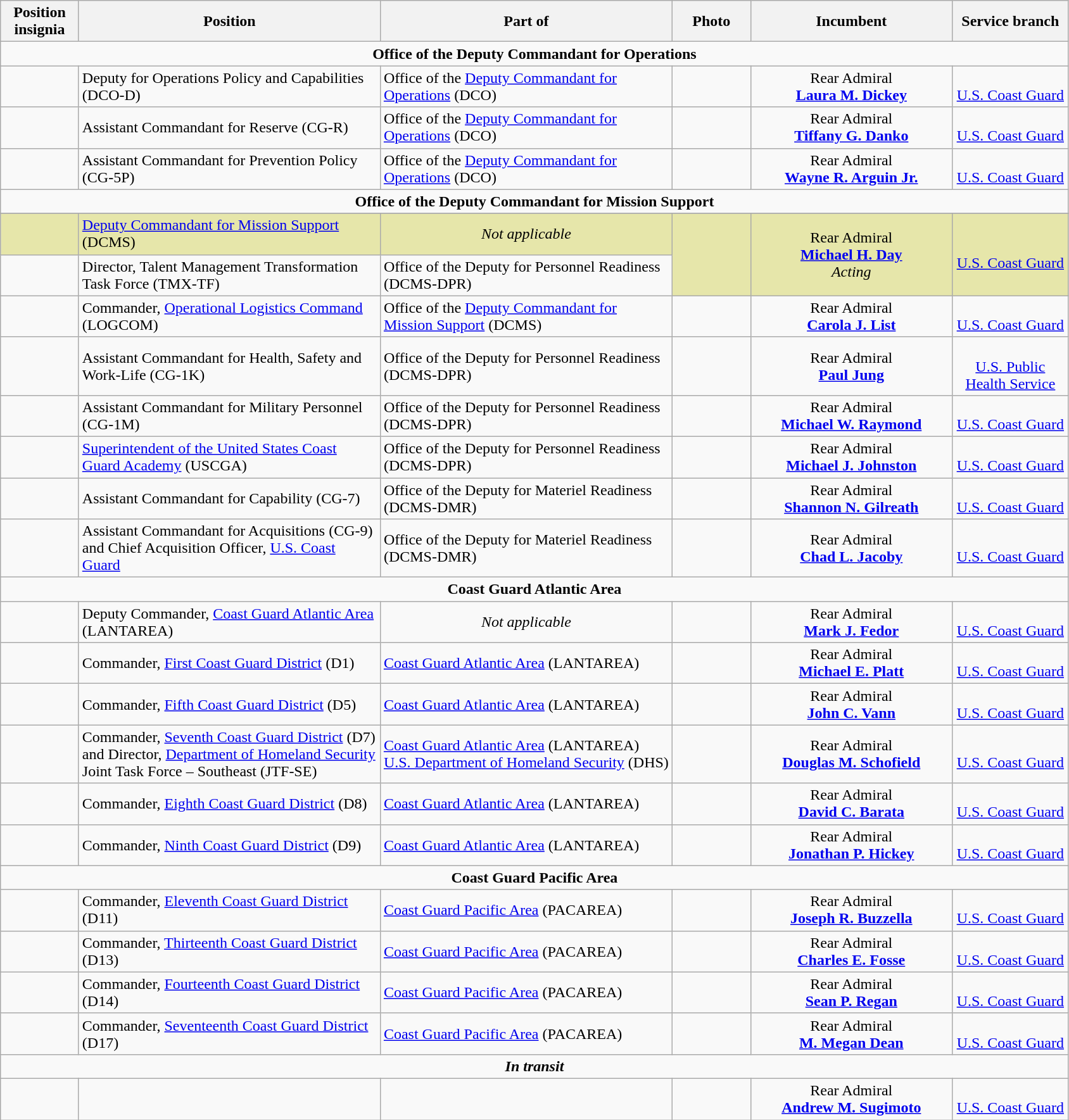<table class="wikitable">
<tr>
<th width="75" style="text-align:center">Position insignia</th>
<th width="310" style="text-align:center">Position</th>
<th width="300" style="text-align:center">Part of</th>
<th width="75" style="text-align:center">Photo</th>
<th width="205" style="text-align:center">Incumbent</th>
<th width="115" style="text-align:center">Service branch</th>
</tr>
<tr>
<td colspan="6" style="text-align:center"><strong>Office of the Deputy Commandant for Operations</strong></td>
</tr>
<tr>
<td></td>
<td>Deputy for Operations Policy and Capabilities (DCO-D)</td>
<td> Office of the <a href='#'>Deputy Commandant for Operations</a> (DCO)</td>
<td></td>
<td style="text-align:center">Rear Admiral<br><strong><a href='#'>Laura M. Dickey</a></strong></td>
<td style="text-align:center"><br><a href='#'>U.S. Coast Guard</a></td>
</tr>
<tr>
<td></td>
<td>Assistant Commandant for Reserve (CG-R)</td>
<td> Office of the <a href='#'>Deputy Commandant for Operations</a> (DCO)</td>
<td></td>
<td style="text-align:center">Rear Admiral<br><strong><a href='#'>Tiffany G. Danko</a></strong></td>
<td style="text-align:center"><br><a href='#'>U.S. Coast Guard</a></td>
</tr>
<tr>
<td></td>
<td>Assistant Commandant for Prevention Policy (CG-5P)</td>
<td> Office of the <a href='#'>Deputy Commandant for Operations</a> (DCO)</td>
<td></td>
<td style="text-align:center">Rear Admiral<br><strong><a href='#'>Wayne R. Arguin Jr.</a></strong></td>
<td style="text-align:center"><br><a href='#'>U.S. Coast Guard</a></td>
</tr>
<tr>
<td colspan="6" style="text-align:center"><strong>Office of the Deputy Commandant for Mission Support</strong></td>
</tr>
<tr>
</tr>
<tr style=background:#e6e6aa;>
<td></td>
<td><a href='#'>Deputy Commandant for Mission Support</a> (DCMS)</td>
<td style="text-align:center"><em>Not applicable</em></td>
<td rowspan="2"></td>
<td rowspan="2" style="text-align:center">Rear Admiral<br><strong><a href='#'>Michael H. Day</a></strong><br><em>Acting</em></td>
<td rowspan="2" style="text-align:center"><br><a href='#'>U.S. Coast Guard</a></td>
</tr>
<tr>
<td></td>
<td>Director, Talent Management Transformation Task Force (TMX-TF)</td>
<td> Office of the Deputy for Personnel Readiness (DCMS-DPR)</td>
</tr>
<tr>
<td></td>
<td>Commander, <a href='#'>Operational Logistics Command</a> (LOGCOM)</td>
<td> Office of the <a href='#'>Deputy Commandant for Mission Support</a> (DCMS)</td>
<td></td>
<td style="text-align:center">Rear Admiral<br><strong><a href='#'>Carola J. List</a></strong></td>
<td style="text-align:center"><br><a href='#'>U.S. Coast Guard</a></td>
</tr>
<tr>
<td></td>
<td>Assistant Commandant for Health, Safety and Work-Life (CG-1K)</td>
<td> Office of the Deputy for Personnel Readiness (DCMS-DPR)</td>
<td></td>
<td style="text-align:center">Rear Admiral<br><strong><a href='#'>Paul Jung</a></strong></td>
<td style="text-align:center"><br><a href='#'>U.S. Public Health Service</a></td>
</tr>
<tr>
<td></td>
<td>Assistant Commandant for Military Personnel (CG-1M)</td>
<td> Office of the Deputy for Personnel Readiness (DCMS-DPR)</td>
<td></td>
<td style="text-align:center">Rear Admiral<br><strong><a href='#'>Michael W. Raymond</a></strong></td>
<td style="text-align:center"><br><a href='#'>U.S. Coast Guard</a></td>
</tr>
<tr>
<td></td>
<td><a href='#'>Superintendent of the United States Coast Guard Academy</a> (USCGA)</td>
<td> Office of the Deputy for Personnel Readiness (DCMS-DPR)</td>
<td></td>
<td style="text-align:center">Rear Admiral<br><strong><a href='#'>Michael J. Johnston</a></strong></td>
<td style="text-align:center"><br><a href='#'>U.S. Coast Guard</a></td>
</tr>
<tr>
<td></td>
<td>Assistant Commandant for Capability (CG-7)</td>
<td> Office of the Deputy for Materiel Readiness (DCMS-DMR)</td>
<td></td>
<td style="text-align:center">Rear Admiral<br><strong><a href='#'>Shannon N. Gilreath</a></strong></td>
<td style="text-align:center"><br><a href='#'>U.S. Coast Guard</a></td>
</tr>
<tr>
<td></td>
<td>Assistant Commandant for Acquisitions (CG-9)<br>and Chief Acquisition Officer, <a href='#'>U.S. Coast Guard</a></td>
<td> Office of the Deputy for Materiel Readiness (DCMS-DMR)</td>
<td></td>
<td style="text-align:center">Rear Admiral<br><strong><a href='#'>Chad L. Jacoby</a></strong></td>
<td style="text-align:center"><br><a href='#'>U.S. Coast Guard</a></td>
</tr>
<tr>
<td colspan="6" style="text-align:center"><strong>Coast Guard Atlantic Area</strong></td>
</tr>
<tr>
<td></td>
<td>Deputy Commander, <a href='#'>Coast Guard Atlantic Area</a> (LANTAREA)</td>
<td style="text-align:center"><em>Not applicable</em></td>
<td></td>
<td style="text-align:center">Rear Admiral<br><strong><a href='#'>Mark J. Fedor</a></strong></td>
<td style="text-align:center"><br><a href='#'>U.S. Coast Guard</a></td>
</tr>
<tr>
<td></td>
<td>Commander, <a href='#'>First Coast Guard District</a> (D1)</td>
<td> <a href='#'>Coast Guard Atlantic Area</a> (LANTAREA)</td>
<td></td>
<td style="text-align:center">Rear Admiral<br><strong><a href='#'>Michael E. Platt</a></strong></td>
<td style="text-align:center"><br><a href='#'>U.S. Coast Guard</a></td>
</tr>
<tr>
<td></td>
<td>Commander, <a href='#'>Fifth Coast Guard District</a> (D5)</td>
<td> <a href='#'>Coast Guard Atlantic Area</a> (LANTAREA)</td>
<td></td>
<td style="text-align:center">Rear Admiral<br><strong><a href='#'>John C. Vann</a></strong></td>
<td style="text-align:center"><br><a href='#'>U.S. Coast Guard</a></td>
</tr>
<tr>
<td></td>
<td>Commander, <a href='#'>Seventh Coast Guard District</a> (D7)<br>and Director, <a href='#'>Department of Homeland Security</a> Joint Task Force – Southeast (JTF-SE)</td>
<td> <a href='#'>Coast Guard Atlantic Area</a> (LANTAREA)<br> <a href='#'>U.S. Department of Homeland Security</a> (DHS)</td>
<td></td>
<td style="text-align:center">Rear Admiral<br><strong><a href='#'>Douglas M. Schofield</a></strong></td>
<td style="text-align:center"><br><a href='#'>U.S. Coast Guard</a></td>
</tr>
<tr>
<td></td>
<td>Commander, <a href='#'>Eighth Coast Guard District</a> (D8)</td>
<td> <a href='#'>Coast Guard Atlantic Area</a> (LANTAREA)</td>
<td></td>
<td style="text-align:center">Rear Admiral<br><strong><a href='#'>David C. Barata</a></strong></td>
<td style="text-align:center"><br><a href='#'>U.S. Coast Guard</a></td>
</tr>
<tr>
<td></td>
<td>Commander, <a href='#'>Ninth Coast Guard District</a> (D9)</td>
<td> <a href='#'>Coast Guard Atlantic Area</a> (LANTAREA)</td>
<td></td>
<td style="text-align:center">Rear Admiral<br><strong><a href='#'>Jonathan P. Hickey</a></strong></td>
<td style="text-align:center"><br><a href='#'>U.S. Coast Guard</a></td>
</tr>
<tr>
<td colspan="6" style="text-align:center"><strong>Coast Guard Pacific Area</strong></td>
</tr>
<tr>
<td></td>
<td>Commander, <a href='#'>Eleventh Coast Guard District</a> (D11)</td>
<td> <a href='#'>Coast Guard Pacific Area</a> (PACAREA)</td>
<td></td>
<td style="text-align:center">Rear Admiral<br><strong><a href='#'>Joseph R. Buzzella</a></strong></td>
<td style="text-align:center"><br><a href='#'>U.S. Coast Guard</a></td>
</tr>
<tr>
<td></td>
<td>Commander, <a href='#'>Thirteenth Coast Guard District</a> (D13)</td>
<td> <a href='#'>Coast Guard Pacific Area</a> (PACAREA)</td>
<td></td>
<td style="text-align:center">Rear Admiral<br><strong><a href='#'>Charles E. Fosse</a></strong></td>
<td style="text-align:center"><br><a href='#'>U.S. Coast Guard</a></td>
</tr>
<tr>
<td></td>
<td>Commander, <a href='#'>Fourteenth Coast Guard District</a> (D14)</td>
<td> <a href='#'>Coast Guard Pacific Area</a> (PACAREA)</td>
<td></td>
<td style="text-align:center">Rear Admiral<br><strong><a href='#'>Sean P. Regan</a></strong></td>
<td style="text-align:center"><br><a href='#'>U.S. Coast Guard</a></td>
</tr>
<tr>
<td></td>
<td>Commander, <a href='#'>Seventeenth Coast Guard District</a> (D17)</td>
<td> <a href='#'>Coast Guard Pacific Area</a> (PACAREA)</td>
<td></td>
<td style="text-align:center">Rear Admiral<br><strong><a href='#'>M. Megan Dean</a></strong></td>
<td style="text-align:center"><br><a href='#'>U.S. Coast Guard</a></td>
</tr>
<tr>
<td colspan="6" style="text-align:center"><strong><em>In transit</em></strong></td>
</tr>
<tr>
<td></td>
<td></td>
<td></td>
<td></td>
<td style="text-align:center">Rear Admiral<br><strong><a href='#'>Andrew M. Sugimoto</a></strong></td>
<td style="text-align:center"><br><a href='#'>U.S. Coast Guard</a></td>
</tr>
</table>
